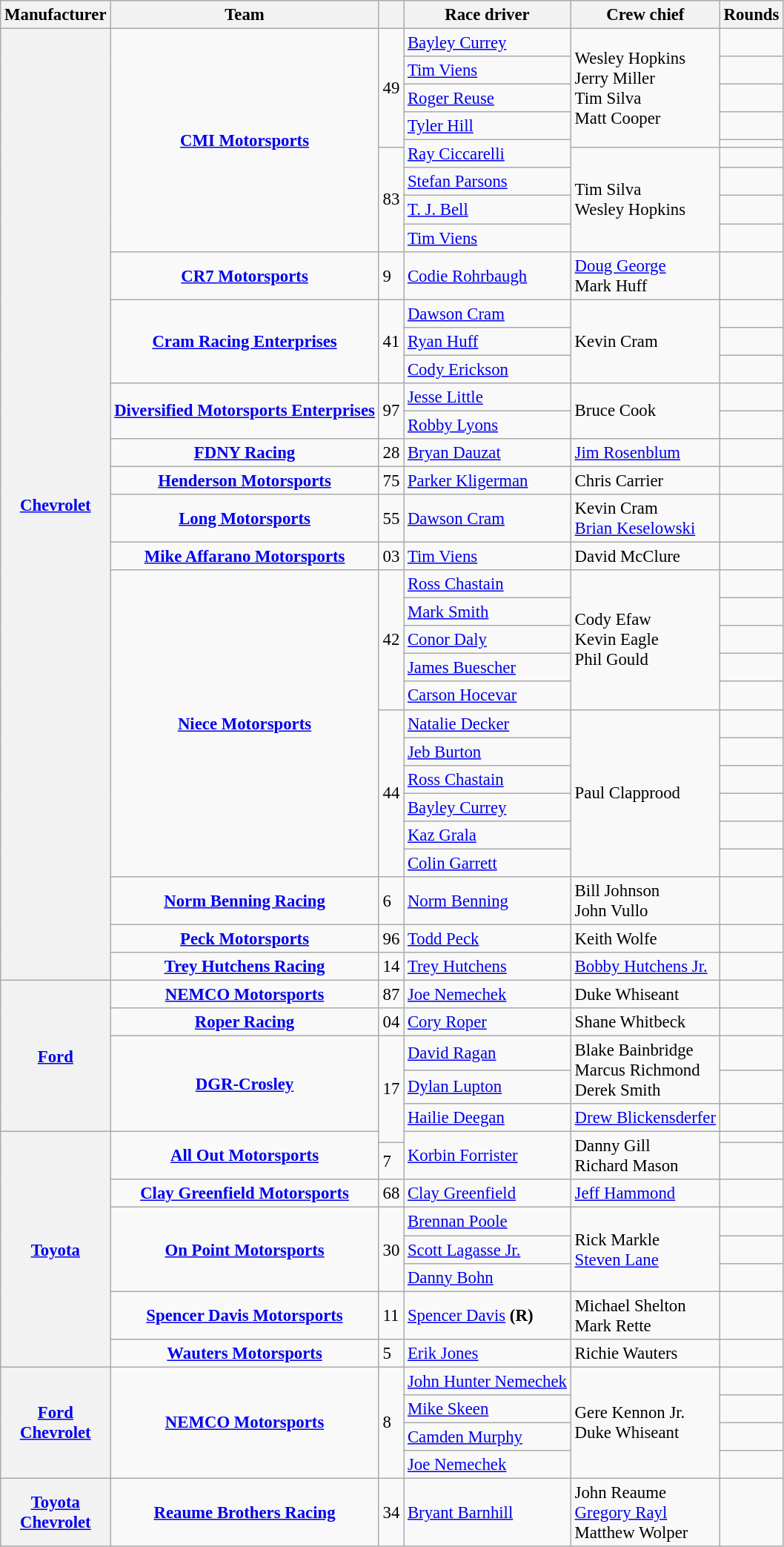<table class="wikitable" style="font-size: 95%;">
<tr>
<th>Manufacturer</th>
<th>Team</th>
<th></th>
<th>Race driver</th>
<th>Crew chief</th>
<th>Rounds</th>
</tr>
<tr>
<th rowspan=33><a href='#'>Chevrolet</a></th>
<td rowspan=9 style="text-align:center;"><strong><a href='#'>CMI Motorsports</a></strong></td>
<td rowspan=5>49</td>
<td><a href='#'>Bayley Currey</a></td>
<td rowspan=5>Wesley Hopkins <small></small> <br> Jerry Miller <small></small> <br> Tim Silva <small></small> <br> Matt Cooper <small></small></td>
<td></td>
</tr>
<tr>
<td><a href='#'>Tim Viens</a></td>
<td></td>
</tr>
<tr>
<td><a href='#'>Roger Reuse</a></td>
<td></td>
</tr>
<tr>
<td><a href='#'>Tyler Hill</a></td>
<td></td>
</tr>
<tr>
<td rowspan=2><a href='#'>Ray Ciccarelli</a></td>
<td></td>
</tr>
<tr>
<td rowspan=4>83</td>
<td rowspan=4>Tim Silva <small></small> <br> Wesley Hopkins <small></small></td>
<td></td>
</tr>
<tr>
<td><a href='#'>Stefan Parsons</a></td>
<td></td>
</tr>
<tr>
<td><a href='#'>T. J. Bell</a></td>
<td></td>
</tr>
<tr>
<td><a href='#'>Tim Viens</a></td>
<td></td>
</tr>
<tr>
<td style="text-align:center;"><strong><a href='#'>CR7 Motorsports</a></strong></td>
<td>9</td>
<td><a href='#'>Codie Rohrbaugh</a></td>
<td><a href='#'>Doug George</a> <small></small> <br> Mark Huff <small></small></td>
<td></td>
</tr>
<tr>
<td rowspan=3 style="text-align:center;"><strong><a href='#'>Cram Racing Enterprises</a></strong></td>
<td rowspan=3>41</td>
<td><a href='#'>Dawson Cram</a></td>
<td rowspan=3>Kevin Cram</td>
<td></td>
</tr>
<tr>
<td><a href='#'>Ryan Huff</a></td>
<td></td>
</tr>
<tr>
<td><a href='#'>Cody Erickson</a></td>
<td></td>
</tr>
<tr>
<td rowspan=2 style="text-align:center;"><strong><a href='#'>Diversified Motorsports Enterprises</a></strong></td>
<td rowspan=2>97</td>
<td><a href='#'>Jesse Little</a></td>
<td rowspan=2>Bruce Cook</td>
<td></td>
</tr>
<tr>
<td><a href='#'>Robby Lyons</a></td>
<td></td>
</tr>
<tr>
<td style="text-align:center;"><strong><a href='#'>FDNY Racing</a></strong></td>
<td>28</td>
<td><a href='#'>Bryan Dauzat</a></td>
<td><a href='#'>Jim Rosenblum</a></td>
<td></td>
</tr>
<tr>
<td style="text-align:center;"><strong><a href='#'>Henderson Motorsports</a></strong></td>
<td>75</td>
<td><a href='#'>Parker Kligerman</a></td>
<td>Chris Carrier</td>
<td></td>
</tr>
<tr>
<td style="text-align:center;"><strong><a href='#'>Long Motorsports</a></strong></td>
<td>55</td>
<td><a href='#'>Dawson Cram</a></td>
<td>Kevin Cram <small></small> <br> <a href='#'>Brian Keselowski</a> <small></small></td>
<td></td>
</tr>
<tr>
<td style="text-align:center;"><strong><a href='#'>Mike Affarano Motorsports</a></strong></td>
<td>03</td>
<td><a href='#'>Tim Viens</a></td>
<td>David McClure</td>
<td></td>
</tr>
<tr>
<td rowspan=11 style="text-align:center;"><strong><a href='#'>Niece Motorsports</a></strong></td>
<td rowspan=5>42</td>
<td><a href='#'>Ross Chastain</a></td>
<td rowspan=5>Cody Efaw <small></small> <br> Kevin Eagle <small></small> <br> Phil Gould <small></small></td>
<td></td>
</tr>
<tr>
<td><a href='#'>Mark Smith</a></td>
<td></td>
</tr>
<tr>
<td><a href='#'>Conor Daly</a></td>
<td></td>
</tr>
<tr>
<td><a href='#'>James Buescher</a></td>
<td></td>
</tr>
<tr>
<td><a href='#'>Carson Hocevar</a></td>
<td></td>
</tr>
<tr>
<td rowspan=6>44</td>
<td><a href='#'>Natalie Decker</a></td>
<td rowspan=6>Paul Clapprood</td>
<td></td>
</tr>
<tr>
<td><a href='#'>Jeb Burton</a></td>
<td></td>
</tr>
<tr>
<td><a href='#'>Ross Chastain</a></td>
<td></td>
</tr>
<tr>
<td><a href='#'>Bayley Currey</a></td>
<td></td>
</tr>
<tr>
<td><a href='#'>Kaz Grala</a></td>
<td></td>
</tr>
<tr>
<td><a href='#'>Colin Garrett</a></td>
<td></td>
</tr>
<tr>
<td style="text-align:center;"><strong><a href='#'>Norm Benning Racing</a></strong></td>
<td>6</td>
<td><a href='#'>Norm Benning</a></td>
<td>Bill Johnson <small></small> <br> John Vullo <small></small></td>
<td></td>
</tr>
<tr>
<td style="text-align:center;"><strong><a href='#'>Peck Motorsports</a></strong></td>
<td>96</td>
<td><a href='#'>Todd Peck</a></td>
<td>Keith Wolfe</td>
<td></td>
</tr>
<tr>
<td style="text-align:center;"><strong><a href='#'>Trey Hutchens Racing</a></strong></td>
<td>14</td>
<td><a href='#'>Trey Hutchens</a></td>
<td><a href='#'>Bobby Hutchens Jr.</a></td>
<td></td>
</tr>
<tr>
<th rowspan=5><a href='#'>Ford</a></th>
<td style="text-align:center;"><strong><a href='#'>NEMCO Motorsports</a></strong></td>
<td>87</td>
<td><a href='#'>Joe Nemechek</a></td>
<td>Duke Whiseant</td>
<td></td>
</tr>
<tr>
<td style="text-align:center;"><strong><a href='#'>Roper Racing</a></strong></td>
<td>04</td>
<td><a href='#'>Cory Roper</a></td>
<td>Shane Whitbeck</td>
<td></td>
</tr>
<tr>
<td rowspan=3 style="text-align:center;"><strong><a href='#'>DGR-Crosley</a></strong></td>
<td rowspan=4>17</td>
<td><a href='#'>David Ragan</a></td>
<td rowspan=2>Blake Bainbridge <small></small> <br> Marcus Richmond <small></small> <br> Derek Smith <small></small></td>
<td></td>
</tr>
<tr>
<td><a href='#'>Dylan Lupton</a></td>
<td></td>
</tr>
<tr>
<td><a href='#'>Hailie Deegan</a></td>
<td><a href='#'>Drew Blickensderfer</a></td>
<td></td>
</tr>
<tr>
<th rowspan=8><a href='#'>Toyota</a></th>
<td rowspan=2 style="text-align:center;"><strong><a href='#'>All Out Motorsports</a></strong></td>
<td rowspan=2><a href='#'>Korbin Forrister</a></td>
<td rowspan=2>Danny Gill <small></small> <br> Richard Mason <small></small></td>
<td></td>
</tr>
<tr>
<td>7</td>
<td></td>
</tr>
<tr>
<td style="text-align:center;"><strong><a href='#'>Clay Greenfield Motorsports</a></strong></td>
<td>68</td>
<td><a href='#'>Clay Greenfield</a></td>
<td><a href='#'>Jeff Hammond</a></td>
<td></td>
</tr>
<tr>
<td rowspan=3 style="text-align:center;"><strong><a href='#'>On Point Motorsports</a></strong></td>
<td rowspan=3>30</td>
<td><a href='#'>Brennan Poole</a></td>
<td rowspan=3>Rick Markle <small></small> <br> <a href='#'>Steven Lane</a> <small></small></td>
<td></td>
</tr>
<tr>
<td><a href='#'>Scott Lagasse Jr.</a></td>
<td></td>
</tr>
<tr>
<td><a href='#'>Danny Bohn</a></td>
<td></td>
</tr>
<tr>
<td style="text-align:center;"><strong><a href='#'>Spencer Davis Motorsports</a></strong></td>
<td>11</td>
<td><a href='#'>Spencer Davis</a> <strong>(R)</strong></td>
<td>Michael Shelton <small></small> <br> Mark Rette <small></small></td>
<td></td>
</tr>
<tr>
<td style="text-align:center;"><strong><a href='#'>Wauters Motorsports</a></strong></td>
<td>5</td>
<td><a href='#'>Erik Jones</a></td>
<td>Richie Wauters</td>
<td></td>
</tr>
<tr>
<th rowspan=4><a href='#'>Ford</a> <small></small> <br> <a href='#'>Chevrolet</a> <small></small></th>
<td rowspan=4 style="text-align:center;"><strong><a href='#'>NEMCO Motorsports</a></strong></td>
<td rowspan=4>8</td>
<td><a href='#'>John Hunter Nemechek</a></td>
<td rowspan=4>Gere Kennon Jr. <small></small> <br> Duke Whiseant <small></small></td>
<td></td>
</tr>
<tr>
<td><a href='#'>Mike Skeen</a></td>
<td></td>
</tr>
<tr>
<td><a href='#'>Camden Murphy</a></td>
<td></td>
</tr>
<tr>
<td><a href='#'>Joe Nemechek</a></td>
<td></td>
</tr>
<tr>
<th><a href='#'>Toyota</a> <small></small> <br> <a href='#'>Chevrolet</a> <small></small></th>
<td style="text-align:center;"><strong><a href='#'>Reaume Brothers Racing</a></strong></td>
<td>34</td>
<td><a href='#'>Bryant Barnhill</a></td>
<td>John Reaume <small></small> <br> <a href='#'>Gregory Rayl</a> <small></small> <br> Matthew Wolper <small></small></td>
<td></td>
</tr>
</table>
